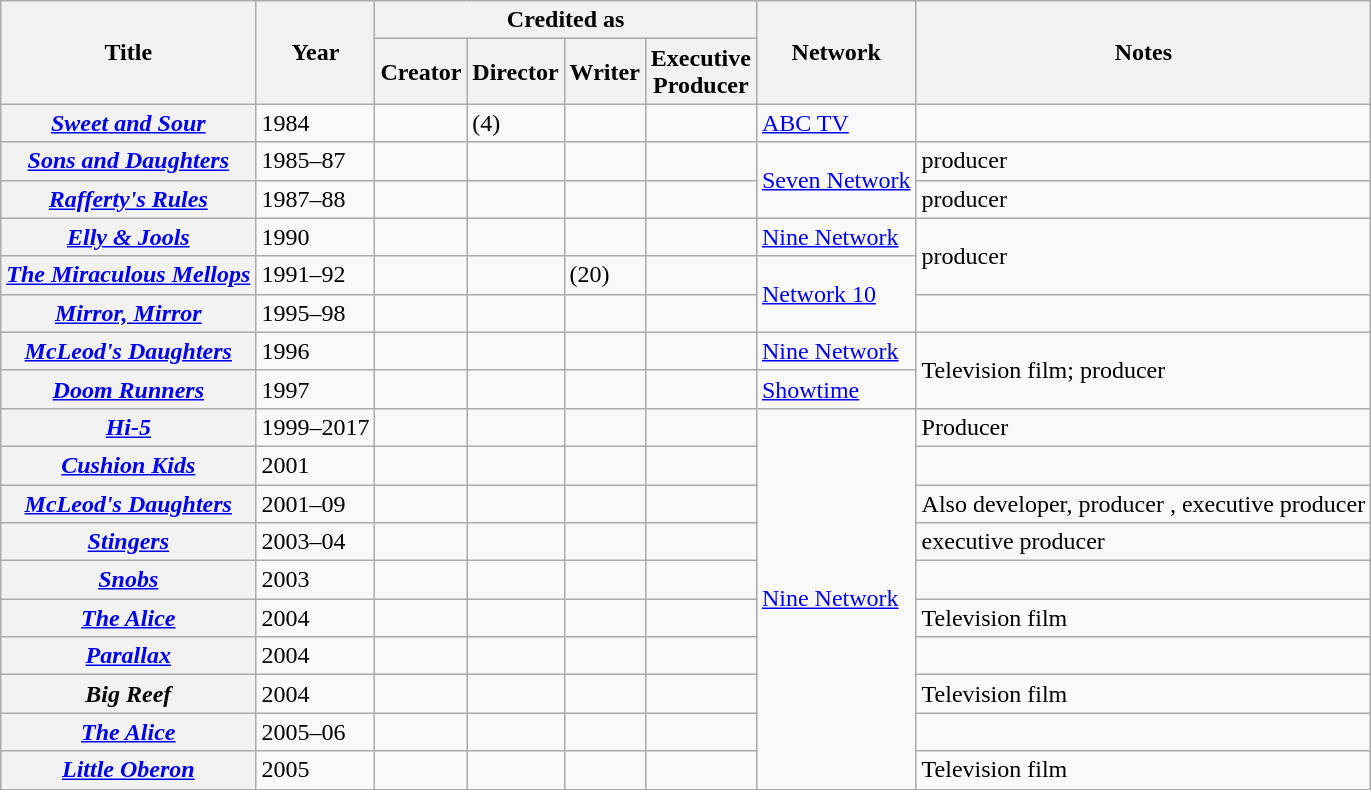<table class="wikitable plainrowheaders sortable">
<tr>
<th rowspan="2" scope="col">Title</th>
<th rowspan="2" scope="col">Year</th>
<th colspan="4" scope="col">Credited as</th>
<th rowspan="2" scope="col">Network</th>
<th rowspan="2" scope="col" class="unsortable">Notes</th>
</tr>
<tr>
<th>Creator</th>
<th>Director</th>
<th>Writer</th>
<th>Executive<br>Producer</th>
</tr>
<tr>
<th scope=row><em><a href='#'>Sweet and Sour</a></em></th>
<td>1984</td>
<td></td>
<td> (4)</td>
<td></td>
<td></td>
<td><a href='#'>ABC TV</a></td>
<td></td>
</tr>
<tr>
<th scope=row><em><a href='#'>Sons and Daughters</a></em></th>
<td>1985–87</td>
<td></td>
<td></td>
<td></td>
<td></td>
<td rowspan="2"><a href='#'>Seven Network</a></td>
<td>producer </td>
</tr>
<tr>
<th scope=row><em><a href='#'>Rafferty's Rules</a></em></th>
<td>1987–88</td>
<td></td>
<td></td>
<td></td>
<td></td>
<td>producer </td>
</tr>
<tr>
<th scope=row><em><a href='#'>Elly & Jools</a></em></th>
<td>1990</td>
<td></td>
<td></td>
<td></td>
<td></td>
<td><a href='#'>Nine Network</a></td>
<td rowspan="2">producer</td>
</tr>
<tr>
<th scope=row><em><a href='#'>The Miraculous Mellops</a></em></th>
<td>1991–92</td>
<td></td>
<td></td>
<td> (20)</td>
<td></td>
<td rowspan="2"><a href='#'>Network 10</a></td>
</tr>
<tr>
<th scope=row><em><a href='#'>Mirror, Mirror</a></em></th>
<td>1995–98</td>
<td></td>
<td></td>
<td></td>
<td></td>
<td></td>
</tr>
<tr>
<th scope=row><em><a href='#'>McLeod's Daughters</a></em></th>
<td>1996</td>
<td></td>
<td></td>
<td></td>
<td></td>
<td><a href='#'>Nine Network</a></td>
<td rowspan="2">Television film; producer</td>
</tr>
<tr>
<th scope=row><em><a href='#'>Doom Runners</a></em></th>
<td>1997</td>
<td></td>
<td></td>
<td></td>
<td></td>
<td><a href='#'>Showtime</a></td>
</tr>
<tr>
<th scope=row><em><a href='#'>Hi-5</a></em></th>
<td>1999–2017</td>
<td></td>
<td></td>
<td></td>
<td></td>
<td rowspan="10"><a href='#'>Nine Network</a></td>
<td>Producer </td>
</tr>
<tr>
<th scope=row><em><a href='#'>Cushion Kids</a></em></th>
<td>2001</td>
<td></td>
<td></td>
<td></td>
<td></td>
<td></td>
</tr>
<tr>
<th scope=row><em><a href='#'>McLeod's Daughters</a></em></th>
<td>2001–09</td>
<td></td>
<td></td>
<td></td>
<td></td>
<td>Also developer, producer , executive producer </td>
</tr>
<tr>
<th scope=row><em><a href='#'>Stingers</a></em></th>
<td>2003–04</td>
<td></td>
<td></td>
<td></td>
<td></td>
<td>executive producer </td>
</tr>
<tr>
<th scope=row><em><a href='#'>Snobs</a></em></th>
<td>2003</td>
<td></td>
<td></td>
<td></td>
<td></td>
<td></td>
</tr>
<tr>
<th scope=row><em><a href='#'>The Alice</a></em></th>
<td>2004</td>
<td></td>
<td></td>
<td></td>
<td></td>
<td>Television film</td>
</tr>
<tr>
<th scope=row><em><a href='#'>Parallax</a></em></th>
<td>2004</td>
<td></td>
<td></td>
<td></td>
<td></td>
<td></td>
</tr>
<tr>
<th scope=row><em>Big Reef</em></th>
<td>2004</td>
<td></td>
<td></td>
<td></td>
<td></td>
<td>Television film</td>
</tr>
<tr>
<th scope=row><em><a href='#'>The Alice</a></em></th>
<td>2005–06</td>
<td></td>
<td></td>
<td></td>
<td></td>
<td></td>
</tr>
<tr>
<th scope=row><em><a href='#'>Little Oberon</a></em></th>
<td>2005</td>
<td></td>
<td></td>
<td></td>
<td></td>
<td>Television film</td>
</tr>
</table>
